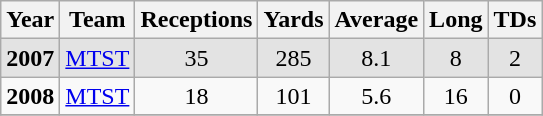<table class="wikitable" style="text-align:center;">
<tr>
<th>Year</th>
<th>Team</th>
<th>Receptions</th>
<th>Yards</th>
<th>Average</th>
<th>Long</th>
<th>TDs</th>
</tr>
<tr style="background:#e3e3e3;">
<td><strong>2007</strong></td>
<td><a href='#'>MTST</a></td>
<td>35</td>
<td>285</td>
<td>8.1</td>
<td>8</td>
<td>2</td>
</tr>
<tr>
<td><strong>2008</strong></td>
<td><a href='#'>MTST</a></td>
<td>18</td>
<td>101</td>
<td>5.6</td>
<td>16</td>
<td>0</td>
</tr>
<tr style="background:#e3e3e3;"|>
</tr>
</table>
